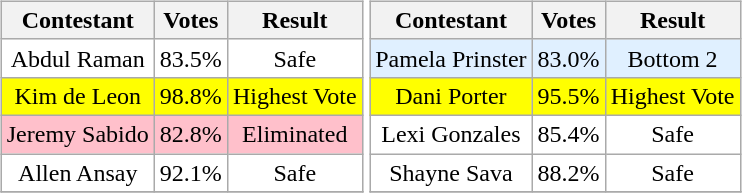<table>
<tr>
<td><br><table class="wikitable sortable nowrap" style="margin:auto; text-align:center">
<tr>
<th scope="col">Contestant</th>
<th scope="col">Votes</th>
<th scope="col">Result</th>
</tr>
<tr>
<td bgcolor=#FFFFFF>Abdul Raman</td>
<td bgcolor=#FFFFFF>83.5%</td>
<td bgcolor=#FFFFFF>Safe</td>
</tr>
<tr>
<td bgcolor=#FFFF00>Kim de Leon</td>
<td bgcolor=#FFFF00>98.8%</td>
<td bgcolor=#FFFF00>Highest Vote</td>
</tr>
<tr>
<td bgcolor=pink>Jeremy Sabido</td>
<td bgcolor=pink>82.8%</td>
<td bgcolor=pink>Eliminated</td>
</tr>
<tr>
<td bgcolor=#FFFFFF>Allen Ansay</td>
<td bgcolor=#FFFFFF>92.1%</td>
<td bgcolor=#FFFFFF>Safe</td>
</tr>
<tr>
</tr>
</table>
</td>
<td><br><table class="wikitable sortable nowrap" style="margin:auto; text-align:center">
<tr>
<th scope="col">Contestant</th>
<th scope="col">Votes</th>
<th scope="col">Result</th>
</tr>
<tr>
<td bgcolor= #e0f0ff>Pamela Prinster</td>
<td bgcolor= #e0f0ff>83.0%</td>
<td bgcolor= #e0f0ff>Bottom 2</td>
</tr>
<tr>
<td bgcolor=#FFFF00>Dani Porter</td>
<td bgcolor=#FFFF00>95.5%</td>
<td bgcolor=#FFFF00>Highest Vote</td>
</tr>
<tr>
<td bgcolor=#FFFFFF>Lexi Gonzales</td>
<td bgcolor=#FFFFFF>85.4%</td>
<td bgcolor=#FFFFFF>Safe</td>
</tr>
<tr>
<td bgcolor=#FFFFFF>Shayne Sava</td>
<td bgcolor=#FFFFFF>88.2%</td>
<td bgcolor=#FFFFFF>Safe</td>
</tr>
<tr>
</tr>
</table>
</td>
</tr>
</table>
